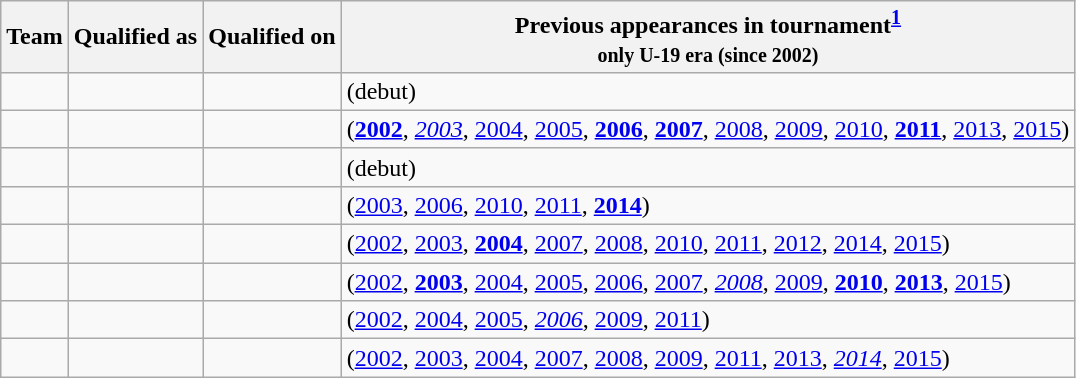<table class="wikitable sortable">
<tr>
<th>Team</th>
<th>Qualified as</th>
<th>Qualified on</th>
<th>Previous appearances in tournament<sup><strong><a href='#'>1</a></strong></sup><br><small>only U-19 era (since 2002)</small></th>
</tr>
<tr>
<td></td>
<td></td>
<td></td>
<td> (debut)</td>
</tr>
<tr>
<td></td>
<td></td>
<td></td>
<td> (<strong><a href='#'>2002</a></strong>, <em><a href='#'>2003</a></em>, <a href='#'>2004</a>, <a href='#'>2005</a>, <strong><a href='#'>2006</a></strong>, <strong><a href='#'>2007</a></strong>, <a href='#'>2008</a>, <a href='#'>2009</a>, <a href='#'>2010</a>, <strong><a href='#'>2011</a></strong>, <a href='#'>2013</a>, <a href='#'>2015</a>)</td>
</tr>
<tr>
<td></td>
<td></td>
<td></td>
<td> (debut)</td>
</tr>
<tr>
<td></td>
<td></td>
<td></td>
<td> (<a href='#'>2003</a>, <a href='#'>2006</a>, <a href='#'>2010</a>, <a href='#'>2011</a>, <strong><a href='#'>2014</a></strong>)</td>
</tr>
<tr>
<td></td>
<td></td>
<td></td>
<td> (<a href='#'>2002</a>, <a href='#'>2003</a>, <strong><a href='#'>2004</a></strong>, <a href='#'>2007</a>, <a href='#'>2008</a>, <a href='#'>2010</a>, <a href='#'>2011</a>, <a href='#'>2012</a>, <a href='#'>2014</a>, <a href='#'>2015</a>)</td>
</tr>
<tr>
<td></td>
<td></td>
<td></td>
<td> (<a href='#'>2002</a>, <strong><a href='#'>2003</a></strong>, <a href='#'>2004</a>, <a href='#'>2005</a>, <a href='#'>2006</a>, <a href='#'>2007</a>, <em><a href='#'>2008</a></em>, <a href='#'>2009</a>, <strong><a href='#'>2010</a></strong>, <strong><a href='#'>2013</a></strong>, <a href='#'>2015</a>)</td>
</tr>
<tr>
<td></td>
<td></td>
<td></td>
<td> (<a href='#'>2002</a>, <a href='#'>2004</a>, <a href='#'>2005</a>, <em><a href='#'>2006</a></em>, <a href='#'>2009</a>, <a href='#'>2011</a>)</td>
</tr>
<tr>
<td></td>
<td></td>
<td></td>
<td> (<a href='#'>2002</a>, <a href='#'>2003</a>, <a href='#'>2004</a>, <a href='#'>2007</a>, <a href='#'>2008</a>, <a href='#'>2009</a>, <a href='#'>2011</a>, <a href='#'>2013</a>, <em><a href='#'>2014</a></em>, <a href='#'>2015</a>)</td>
</tr>
</table>
